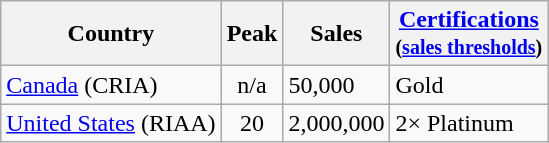<table class="wikitable">
<tr>
<th>Country</th>
<th>Peak</th>
<th>Sales</th>
<th><a href='#'>Certifications</a><br><small>(<a href='#'>sales thresholds</a>)</small></th>
</tr>
<tr>
<td><a href='#'>Canada</a> (CRIA)</td>
<td align="center">n/a</td>
<td>50,000</td>
<td>Gold</td>
</tr>
<tr>
<td><a href='#'>United States</a> (RIAA)</td>
<td align="center">20</td>
<td>2,000,000</td>
<td>2× Platinum</td>
</tr>
</table>
